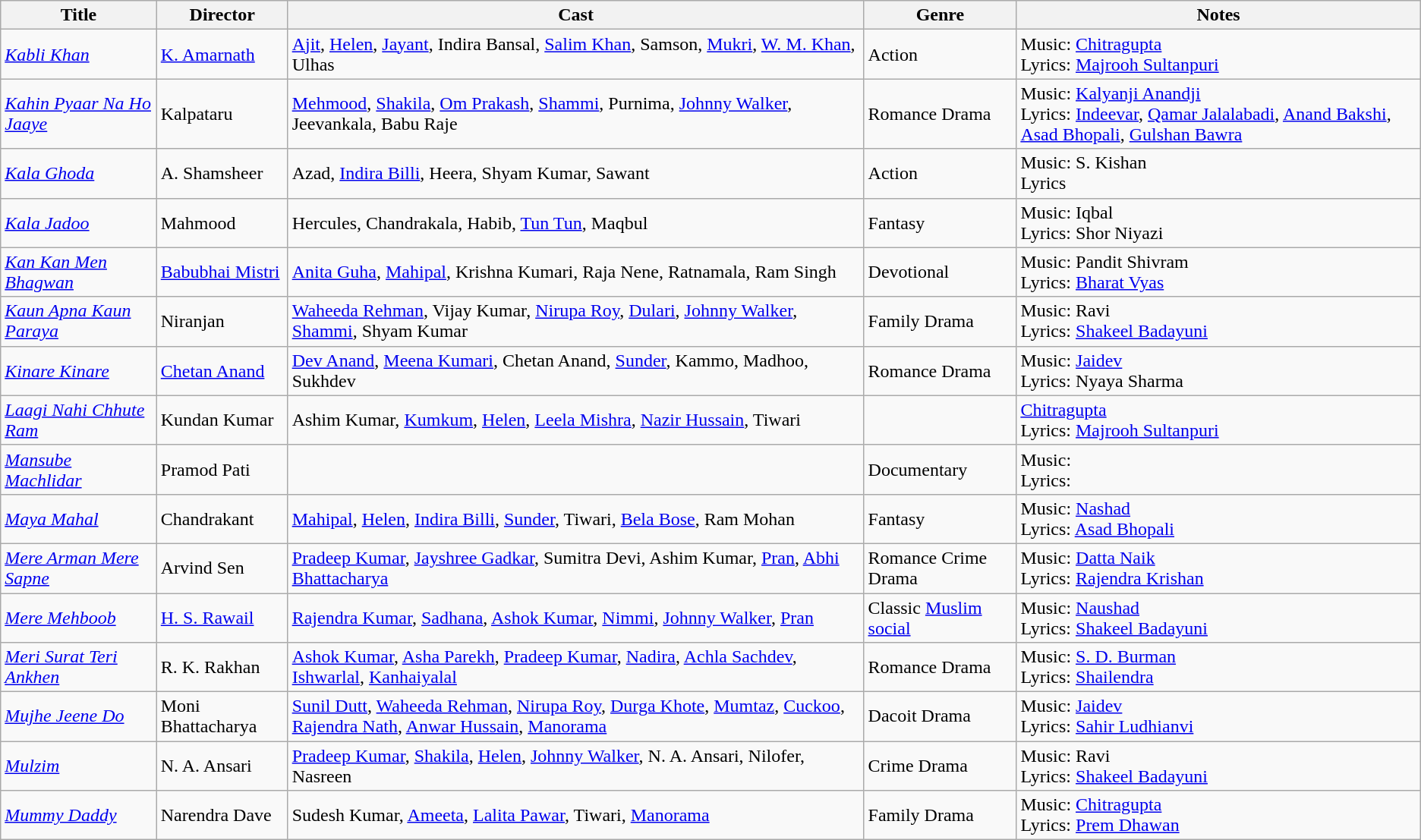<table class="wikitable">
<tr>
<th>Title</th>
<th>Director</th>
<th>Cast</th>
<th>Genre</th>
<th>Notes</th>
</tr>
<tr>
<td><em><a href='#'>Kabli Khan</a></em></td>
<td><a href='#'>K. Amarnath</a></td>
<td><a href='#'>Ajit</a>, <a href='#'>Helen</a>, <a href='#'>Jayant</a>, Indira Bansal, <a href='#'>Salim Khan</a>, Samson, <a href='#'>Mukri</a>, <a href='#'>W. M. Khan</a>, Ulhas</td>
<td>Action</td>
<td>Music: <a href='#'>Chitragupta</a><br>Lyrics: <a href='#'>Majrooh Sultanpuri</a></td>
</tr>
<tr>
<td><em><a href='#'>Kahin Pyaar Na Ho Jaaye</a></em></td>
<td>Kalpataru</td>
<td><a href='#'>Mehmood</a>, <a href='#'>Shakila</a>, <a href='#'>Om Prakash</a>, <a href='#'>Shammi</a>, Purnima, <a href='#'>Johnny Walker</a>, Jeevankala, Babu Raje</td>
<td>Romance Drama</td>
<td>Music: <a href='#'>Kalyanji Anandji</a><br>Lyrics: <a href='#'>Indeevar</a>, <a href='#'>Qamar Jalalabadi</a>, <a href='#'>Anand Bakshi</a>, <a href='#'>Asad Bhopali</a>, <a href='#'>Gulshan Bawra</a></td>
</tr>
<tr>
<td><em><a href='#'>Kala Ghoda</a></em></td>
<td>A. Shamsheer</td>
<td>Azad, <a href='#'>Indira Billi</a>, Heera, Shyam Kumar, Sawant</td>
<td>Action</td>
<td>Music: S. Kishan<br>Lyrics</td>
</tr>
<tr>
<td><em><a href='#'>Kala Jadoo</a></em></td>
<td>Mahmood</td>
<td>Hercules, Chandrakala, Habib, <a href='#'>Tun Tun</a>, Maqbul</td>
<td>Fantasy</td>
<td>Music: Iqbal<br>Lyrics: Shor Niyazi</td>
</tr>
<tr>
<td><em><a href='#'>Kan Kan Men Bhagwan</a></em></td>
<td><a href='#'>Babubhai Mistri</a></td>
<td><a href='#'>Anita Guha</a>, <a href='#'>Mahipal</a>, Krishna Kumari, Raja Nene, Ratnamala, Ram Singh</td>
<td>Devotional</td>
<td>Music: Pandit Shivram<br>Lyrics: <a href='#'>Bharat Vyas</a></td>
</tr>
<tr>
<td><em><a href='#'>Kaun Apna Kaun Paraya</a></em></td>
<td>Niranjan</td>
<td><a href='#'>Waheeda Rehman</a>, Vijay Kumar, <a href='#'>Nirupa Roy</a>, <a href='#'>Dulari</a>, <a href='#'>Johnny Walker</a>, <a href='#'>Shammi</a>, Shyam Kumar</td>
<td>Family Drama</td>
<td>Music: Ravi<br>Lyrics: <a href='#'>Shakeel Badayuni</a></td>
</tr>
<tr>
<td><em><a href='#'>Kinare Kinare</a></em></td>
<td><a href='#'>Chetan Anand</a></td>
<td><a href='#'>Dev Anand</a>, <a href='#'>Meena Kumari</a>, Chetan Anand, <a href='#'>Sunder</a>, Kammo, Madhoo, Sukhdev</td>
<td>Romance Drama</td>
<td>Music: <a href='#'>Jaidev</a><br>Lyrics: Nyaya Sharma</td>
</tr>
<tr>
<td><em><a href='#'>Laagi Nahi Chhute Ram</a></em></td>
<td>Kundan Kumar</td>
<td>Ashim Kumar, <a href='#'>Kumkum</a>, <a href='#'>Helen</a>, <a href='#'>Leela Mishra</a>, <a href='#'>Nazir Hussain</a>, Tiwari</td>
<td></td>
<td><a href='#'>Chitragupta</a><br>Lyrics: <a href='#'>Majrooh Sultanpuri</a></td>
</tr>
<tr>
<td><em><a href='#'>Mansube Machlidar</a></em></td>
<td>Pramod Pati</td>
<td></td>
<td>Documentary</td>
<td>Music: <br>Lyrics:</td>
</tr>
<tr>
<td><em><a href='#'>Maya Mahal</a></em></td>
<td>Chandrakant</td>
<td><a href='#'>Mahipal</a>, <a href='#'>Helen</a>, <a href='#'>Indira Billi</a>, <a href='#'>Sunder</a>, Tiwari, <a href='#'>Bela Bose</a>, Ram Mohan</td>
<td>Fantasy</td>
<td>Music: <a href='#'>Nashad</a><br>Lyrics: <a href='#'>Asad Bhopali</a></td>
</tr>
<tr>
<td><em><a href='#'>Mere Arman Mere Sapne</a></em></td>
<td>Arvind Sen</td>
<td><a href='#'>Pradeep Kumar</a>, <a href='#'>Jayshree Gadkar</a>, Sumitra Devi, Ashim Kumar, <a href='#'>Pran</a>, <a href='#'>Abhi Bhattacharya</a></td>
<td>Romance Crime Drama</td>
<td>Music: <a href='#'>Datta Naik</a><br>Lyrics: <a href='#'>Rajendra Krishan</a></td>
</tr>
<tr>
<td><em><a href='#'>Mere Mehboob</a></em></td>
<td><a href='#'>H. S. Rawail</a></td>
<td><a href='#'>Rajendra Kumar</a>, <a href='#'>Sadhana</a>, <a href='#'>Ashok Kumar</a>, <a href='#'>Nimmi</a>, <a href='#'>Johnny Walker</a>, <a href='#'>Pran</a></td>
<td>Classic <a href='#'>Muslim social</a></td>
<td>Music: <a href='#'>Naushad</a><br>Lyrics: <a href='#'>Shakeel Badayuni</a></td>
</tr>
<tr>
<td><em><a href='#'>Meri Surat Teri Ankhen</a></em></td>
<td>R. K. Rakhan</td>
<td><a href='#'>Ashok Kumar</a>, <a href='#'>Asha Parekh</a>, <a href='#'>Pradeep Kumar</a>, <a href='#'>Nadira</a>, <a href='#'>Achla Sachdev</a>, <a href='#'>Ishwarlal</a>, <a href='#'>Kanhaiyalal</a></td>
<td>Romance Drama</td>
<td>Music: <a href='#'>S. D. Burman</a><br>Lyrics: <a href='#'>Shailendra</a></td>
</tr>
<tr>
<td><em><a href='#'>Mujhe Jeene Do</a></em></td>
<td>Moni Bhattacharya</td>
<td><a href='#'>Sunil Dutt</a>, <a href='#'>Waheeda Rehman</a>, <a href='#'>Nirupa Roy</a>, <a href='#'>Durga Khote</a>, <a href='#'>Mumtaz</a>, <a href='#'>Cuckoo</a>, <a href='#'>Rajendra Nath</a>, <a href='#'>Anwar Hussain</a>, <a href='#'>Manorama</a></td>
<td>Dacoit Drama</td>
<td>Music: <a href='#'>Jaidev</a><br>Lyrics: <a href='#'>Sahir Ludhianvi</a></td>
</tr>
<tr>
<td><em><a href='#'>Mulzim</a></em></td>
<td>N. A. Ansari</td>
<td><a href='#'>Pradeep Kumar</a>, <a href='#'>Shakila</a>, <a href='#'>Helen</a>, <a href='#'>Johnny Walker</a>, N. A. Ansari,  Nilofer, Nasreen</td>
<td>Crime Drama</td>
<td>Music: Ravi<br>Lyrics: <a href='#'>Shakeel Badayuni</a></td>
</tr>
<tr>
<td><em><a href='#'>Mummy Daddy</a></em></td>
<td>Narendra Dave</td>
<td>Sudesh Kumar, <a href='#'>Ameeta</a>, <a href='#'>Lalita Pawar</a>, Tiwari, <a href='#'>Manorama</a></td>
<td>Family Drama</td>
<td>Music: <a href='#'>Chitragupta</a><br>Lyrics: <a href='#'>Prem Dhawan</a></td>
</tr>
</table>
